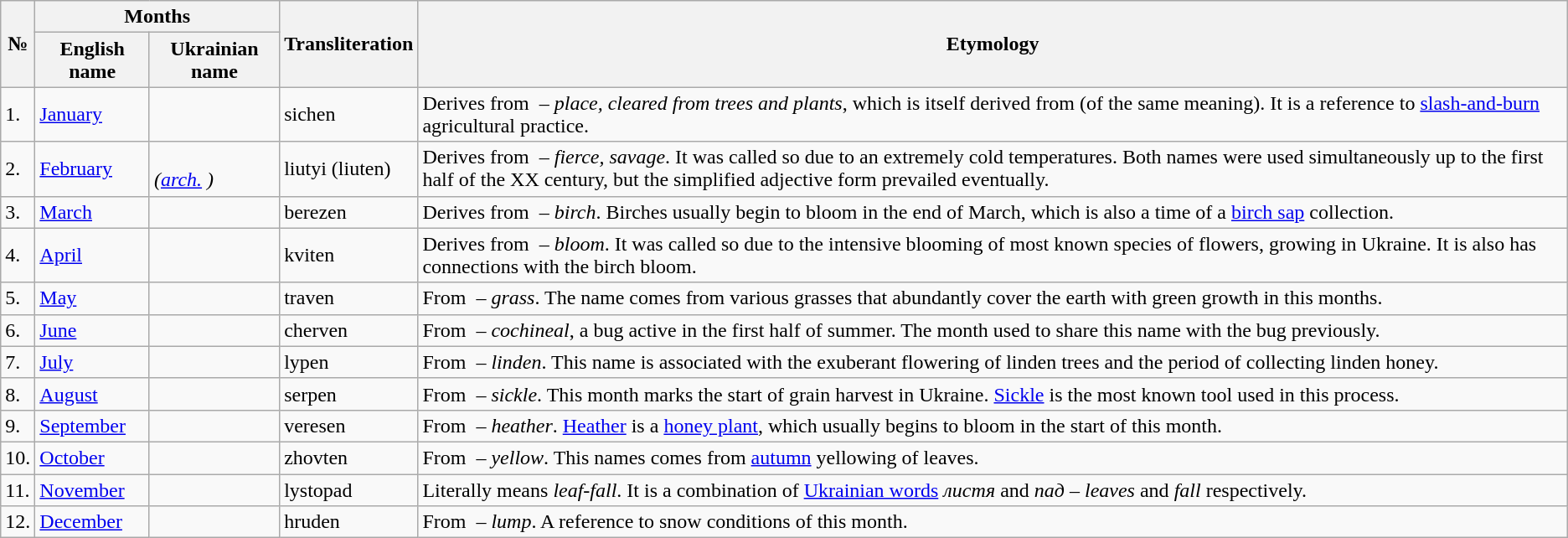<table class="wikitable">
<tr>
<th rowspan="2">№</th>
<th colspan="2">Months</th>
<th rowspan="2">Transliteration</th>
<th rowspan="2">Etymology</th>
</tr>
<tr>
<th>English name</th>
<th>Ukrainian name</th>
</tr>
<tr>
<td>1.</td>
<td><a href='#'>January</a></td>
<td><em></em></td>
<td>sichen</td>
<td>Derives from  – <em>place, cleared from trees and plants</em>, which is itself derived from  (of the same meaning). It is a reference to <a href='#'>slash-and-burn</a> agricultural practice.</td>
</tr>
<tr>
<td>2.</td>
<td><a href='#'>February</a></td>
<td><em></em><br><em>(<a href='#'>arch.</a> )</em></td>
<td>liutyi (liuten)</td>
<td>Derives from  – <em>fierce, savage</em>. It was called so due to an extremely cold temperatures. Both names were used simultaneously up to the first half of the XX century, but the simplified adjective form prevailed eventually.</td>
</tr>
<tr>
<td>3.</td>
<td><a href='#'>March</a></td>
<td><em></em></td>
<td>berezen</td>
<td>Derives from  – <em>birch</em>. Birches usually begin to bloom in the end of March, which is also a time of a <a href='#'>birch sap</a> collection.</td>
</tr>
<tr>
<td>4.</td>
<td><a href='#'>April</a></td>
<td><em></em></td>
<td>kviten</td>
<td>Derives from  – <em>bloom</em>. It was called so due to the intensive blooming of most known species of flowers, growing in Ukraine. It is also has connections with the birch bloom.</td>
</tr>
<tr>
<td>5.</td>
<td><a href='#'>May</a></td>
<td><em></em></td>
<td>traven</td>
<td>From  – <em>grass</em>. The name comes from various grasses that abundantly cover the earth with green growth in this months.</td>
</tr>
<tr>
<td>6.</td>
<td><a href='#'>June</a></td>
<td><em></em></td>
<td>cherven</td>
<td>From  – <em>cochineal</em>, a bug active in the first half of summer. The month used to share this name with the bug previously.</td>
</tr>
<tr>
<td>7.</td>
<td><a href='#'>July</a></td>
<td><em></em></td>
<td>lypen</td>
<td>From  – <em>linden</em>. This name is associated with the exuberant flowering of linden trees and the period of collecting linden honey.</td>
</tr>
<tr>
<td>8.</td>
<td><a href='#'>August</a></td>
<td><em></em></td>
<td>serpen</td>
<td>From  – <em>sickle</em>. This month marks the start of grain harvest in Ukraine. <a href='#'>Sickle</a> is the most known tool used in this process.</td>
</tr>
<tr>
<td>9.</td>
<td><a href='#'>September</a></td>
<td><em></em></td>
<td>veresen</td>
<td>From  – <em>heather</em>. <a href='#'>Heather</a> is a <a href='#'>honey plant</a>, which usually begins to bloom in the start of this month.</td>
</tr>
<tr>
<td>10.</td>
<td><a href='#'>October</a></td>
<td><em></em></td>
<td>zhovten</td>
<td>From  – <em>yellow</em>. This names comes from <a href='#'>autumn</a> yellowing of leaves.</td>
</tr>
<tr>
<td>11.</td>
<td><a href='#'>November</a></td>
<td><em></em></td>
<td>lystopad</td>
<td>Literally means <em>leaf-fall</em>. It is a combination of <a href='#'>Ukrainian words</a> <em>листя</em> and <em>пад</em> – <em>leaves</em> and <em>fall</em> respectively.</td>
</tr>
<tr>
<td>12.</td>
<td><a href='#'>December</a></td>
<td><em></em></td>
<td>hruden</td>
<td>From  – <em>lump</em>. A reference to snow conditions of this month.</td>
</tr>
</table>
